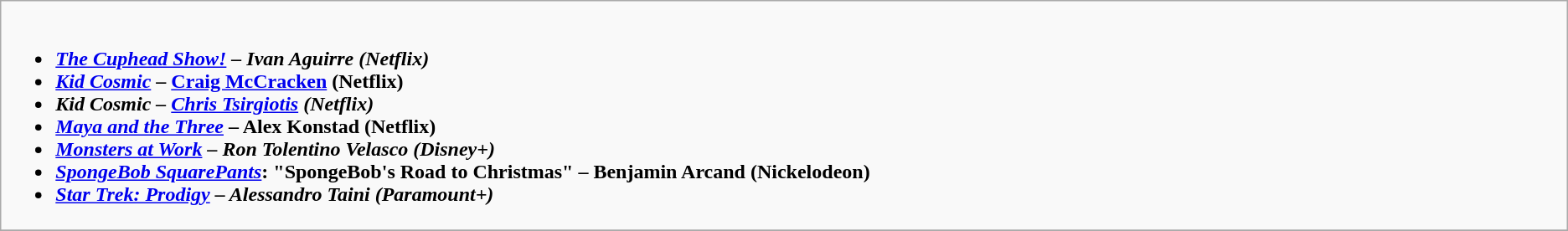<table class=wikitable>
<tr>
<td colspan="2" style="vertical-align:top;" width="50%"><br><ul><li><strong><em><a href='#'>The Cuphead Show!</a><em> – Ivan Aguirre (Netflix)<strong></li><li></em></strong><a href='#'>Kid Cosmic</a></em> – <a href='#'>Craig McCracken</a> (Netflix)</strong></li><li><strong><em>Kid Cosmic<em> – <a href='#'>Chris Tsirgiotis</a> (Netflix)<strong></li><li></em></strong><a href='#'>Maya and the Three</a></em> – Alex Konstad (Netflix)</strong></li><li><strong><em><a href='#'>Monsters at Work</a><em> – Ron Tolentino Velasco (Disney+)<strong></li><li></em></strong><a href='#'>SpongeBob SquarePants</a></em>: "SpongeBob's Road to Christmas" – Benjamin Arcand (Nickelodeon)</strong></li><li><strong><em><a href='#'>Star Trek: Prodigy</a><em> – Alessandro Taini (Paramount+)<strong></li></ul></td>
</tr>
<tr>
</tr>
</table>
